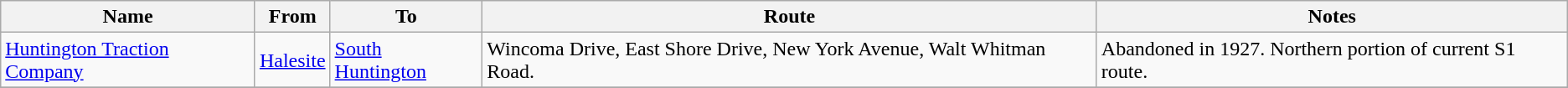<table class=wikitable>
<tr>
<th>Name</th>
<th>From</th>
<th>To</th>
<th>Route</th>
<th>Notes</th>
</tr>
<tr>
<td><a href='#'>Huntington Traction Company</a></td>
<td><a href='#'>Halesite</a></td>
<td><a href='#'>South Huntington</a></td>
<td>Wincoma Drive, East Shore Drive, New York Avenue, Walt Whitman Road.</td>
<td>Abandoned in 1927. Northern portion of current S1 route.</td>
</tr>
<tr>
</tr>
</table>
